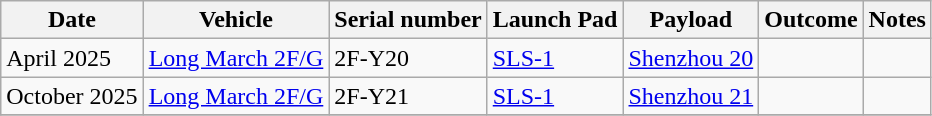<table class=wikitable>
<tr>
<th>Date</th>
<th>Vehicle</th>
<th>Serial number</th>
<th>Launch Pad</th>
<th>Payload</th>
<th>Outcome</th>
<th>Notes</th>
</tr>
<tr>
<td>April 2025</td>
<td><a href='#'>Long March 2F/G</a></td>
<td>2F-Y20</td>
<td><a href='#'>SLS-1</a></td>
<td><a href='#'>Shenzhou 20</a></td>
<td></td>
<td></td>
</tr>
<tr>
<td>October 2025</td>
<td><a href='#'>Long March 2F/G</a></td>
<td>2F-Y21</td>
<td><a href='#'>SLS-1</a></td>
<td><a href='#'>Shenzhou 21</a></td>
<td></td>
<td></td>
</tr>
<tr>
</tr>
</table>
